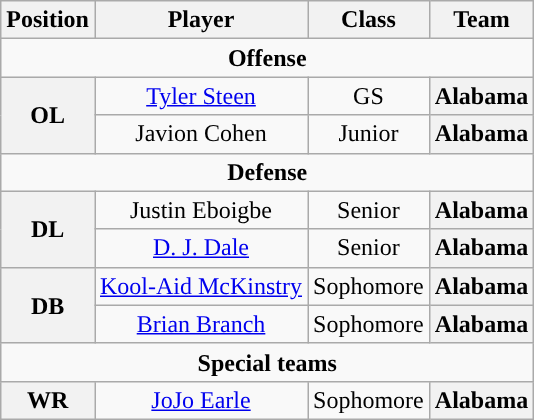<table class="wikitable">
<tr>
<th>Position</th>
<th>Player</th>
<th>Class</th>
<th>Team</th>
</tr>
<tr>
<td colspan="4" style="text-align:center; "><strong>Offense</strong></td>
</tr>
<tr style="text-align:center;">
<th rowspan="2">OL</th>
<td><a href='#'>Tyler Steen</a></td>
<td>GS</td>
<th style=>Alabama</th>
</tr>
<tr style="text-align:center;">
<td>Javion Cohen</td>
<td>Junior</td>
<th style=>Alabama</th>
</tr>
<tr>
<td colspan="4" style="text-align:center; "><strong>Defense</strong></td>
</tr>
<tr style="text-align:center;">
<th rowspan="2">DL</th>
<td>Justin Eboigbe</td>
<td>Senior</td>
<th style=>Alabama</th>
</tr>
<tr style="text-align:center;">
<td><a href='#'>D. J. Dale</a></td>
<td>Senior</td>
<th style=>Alabama</th>
</tr>
<tr style="text-align:center;">
<th rowspan="2">DB</th>
<td><a href='#'>Kool-Aid McKinstry</a></td>
<td>Sophomore</td>
<th style=>Alabama</th>
</tr>
<tr style="text-align:center;">
<td><a href='#'>Brian Branch</a></td>
<td>Sophomore</td>
<th style=>Alabama</th>
</tr>
<tr>
<td colspan="4" style="text-align:center; "><strong>Special teams</strong></td>
</tr>
<tr style="text-align:center;">
<th rowspan="1">WR</th>
<td><a href='#'>JoJo Earle</a></td>
<td>Sophomore</td>
<th style=>Alabama</th>
</tr>
</table>
